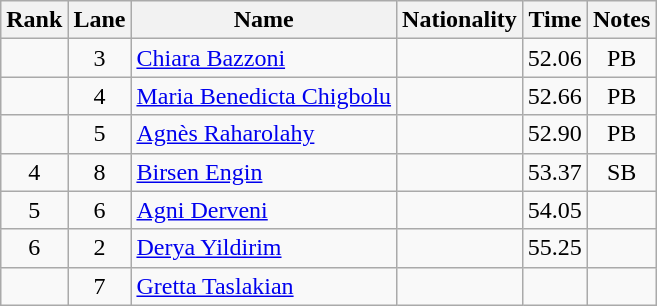<table class="wikitable sortable" style="text-align:center">
<tr>
<th>Rank</th>
<th>Lane</th>
<th>Name</th>
<th>Nationality</th>
<th>Time</th>
<th>Notes</th>
</tr>
<tr>
<td></td>
<td>3</td>
<td align="left"><a href='#'>Chiara Bazzoni</a></td>
<td align="left"></td>
<td>52.06</td>
<td>PB</td>
</tr>
<tr>
<td></td>
<td>4</td>
<td align="left"><a href='#'>Maria Benedicta Chigbolu</a></td>
<td align="left"></td>
<td>52.66</td>
<td>PB</td>
</tr>
<tr>
<td></td>
<td>5</td>
<td align="left"><a href='#'>Agnès Raharolahy</a></td>
<td align="left"></td>
<td>52.90</td>
<td>PB</td>
</tr>
<tr>
<td>4</td>
<td>8</td>
<td align="left"><a href='#'>Birsen Engin</a></td>
<td align="left"></td>
<td>53.37</td>
<td>SB</td>
</tr>
<tr>
<td>5</td>
<td>6</td>
<td align="left"><a href='#'>Agni Derveni</a></td>
<td align="left"></td>
<td>54.05</td>
<td></td>
</tr>
<tr>
<td>6</td>
<td>2</td>
<td align="left"><a href='#'>Derya Yildirim</a></td>
<td align="left"></td>
<td>55.25</td>
<td></td>
</tr>
<tr>
<td></td>
<td>7</td>
<td align="left"><a href='#'>Gretta Taslakian</a></td>
<td align="left"></td>
<td></td>
<td></td>
</tr>
</table>
